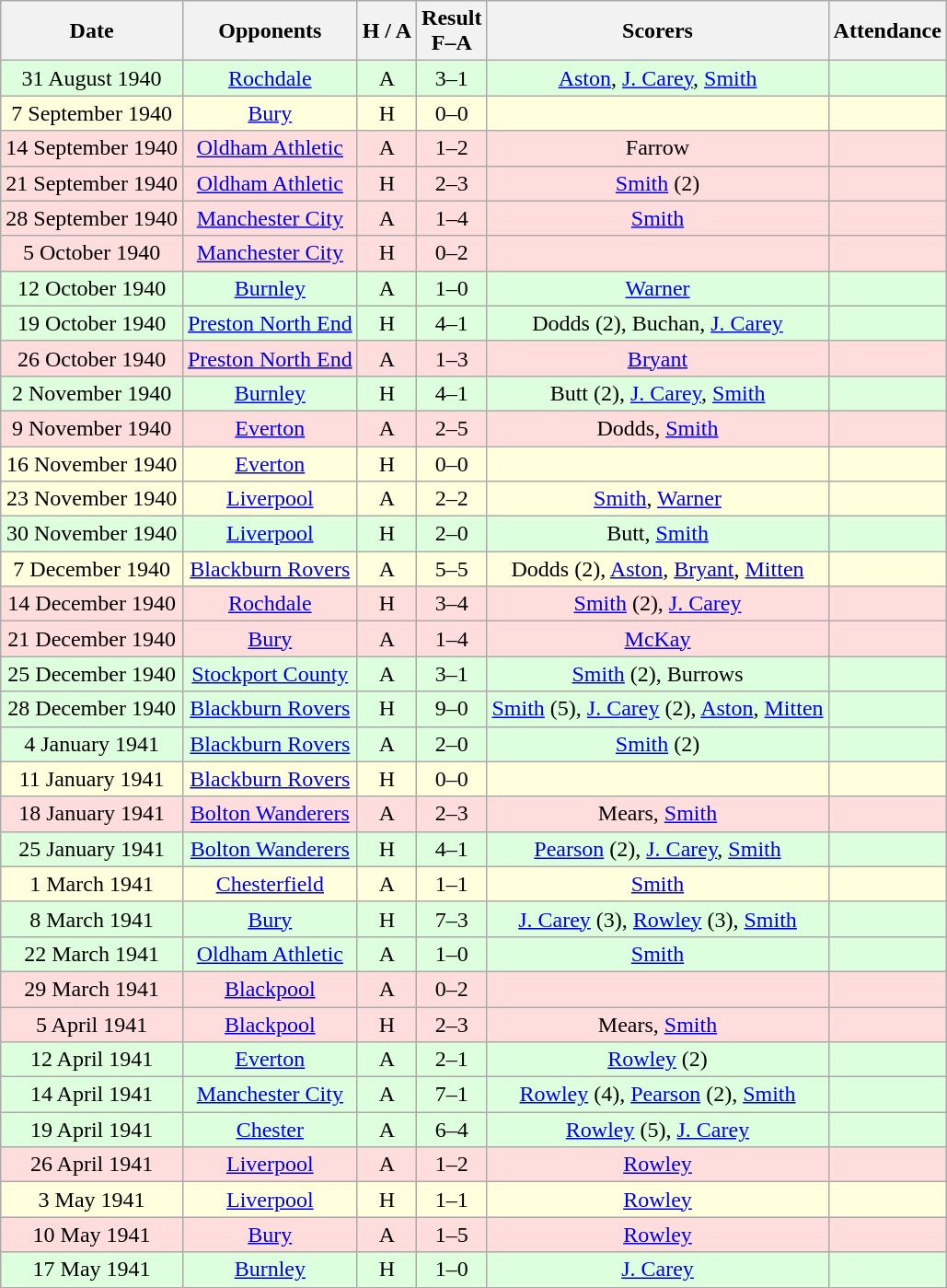<table class="wikitable" style="text-align:center">
<tr>
<th>Date</th>
<th>Opponents</th>
<th>H / A</th>
<th>Result<br>F–A</th>
<th>Scorers</th>
<th>Attendance</th>
</tr>
<tr bgcolor="#ddffdd">
<td>31 August 1940</td>
<td><a href='#'>Rochdale</a></td>
<td>A</td>
<td>3–1</td>
<td><a href='#'>Aston</a>, <a href='#'>J. Carey</a>, <a href='#'>Smith</a></td>
<td></td>
</tr>
<tr bgcolor="#ffffdd">
<td>7 September 1940</td>
<td><a href='#'>Bury</a></td>
<td>H</td>
<td>0–0</td>
<td></td>
<td></td>
</tr>
<tr bgcolor="#ffdddd">
<td>14 September 1940</td>
<td><a href='#'>Oldham Athletic</a></td>
<td>A</td>
<td>1–2</td>
<td>Farrow</td>
<td></td>
</tr>
<tr bgcolor="#ffdddd">
<td>21 September 1940</td>
<td><a href='#'>Oldham Athletic</a></td>
<td>H</td>
<td>2–3</td>
<td><a href='#'>Smith</a> (2)</td>
<td></td>
</tr>
<tr bgcolor="#ffdddd">
<td>28 September 1940</td>
<td><a href='#'>Manchester City</a></td>
<td>A</td>
<td>1–4</td>
<td><a href='#'>Smith</a></td>
<td></td>
</tr>
<tr bgcolor="#ffdddd">
<td>5 October 1940</td>
<td><a href='#'>Manchester City</a></td>
<td>H</td>
<td>0–2</td>
<td></td>
<td></td>
</tr>
<tr bgcolor="#ddffdd">
<td>12 October 1940</td>
<td><a href='#'>Burnley</a></td>
<td>A</td>
<td>1–0</td>
<td><a href='#'>Warner</a></td>
<td></td>
</tr>
<tr bgcolor="#ddffdd">
<td>19 October 1940</td>
<td><a href='#'>Preston North End</a></td>
<td>H</td>
<td>4–1</td>
<td>Dodds (2), Buchan, <a href='#'>J. Carey</a></td>
<td></td>
</tr>
<tr bgcolor="#ffdddd">
<td>26 October 1940</td>
<td><a href='#'>Preston North End</a></td>
<td>A</td>
<td>1–3</td>
<td><a href='#'>Bryant</a></td>
<td></td>
</tr>
<tr bgcolor="#ddffdd">
<td>2 November 1940</td>
<td><a href='#'>Burnley</a></td>
<td>H</td>
<td>4–1</td>
<td>Butt (2), <a href='#'>J. Carey</a>, <a href='#'>Smith</a></td>
<td></td>
</tr>
<tr bgcolor="#ffdddd">
<td>9 November 1940</td>
<td><a href='#'>Everton</a></td>
<td>A</td>
<td>2–5</td>
<td>Dodds, <a href='#'>Smith</a></td>
<td></td>
</tr>
<tr bgcolor="#ffffdd">
<td>16 November 1940</td>
<td><a href='#'>Everton</a></td>
<td>H</td>
<td>0–0</td>
<td></td>
<td></td>
</tr>
<tr bgcolor="#ffffdd">
<td>23 November 1940</td>
<td><a href='#'>Liverpool</a></td>
<td>A</td>
<td>2–2</td>
<td><a href='#'>Smith</a>, <a href='#'>Warner</a></td>
<td></td>
</tr>
<tr bgcolor="#ddffdd">
<td>30 November 1940</td>
<td><a href='#'>Liverpool</a></td>
<td>H</td>
<td>2–0</td>
<td>Butt, <a href='#'>Smith</a></td>
<td></td>
</tr>
<tr bgcolor="#ffffdd">
<td>7 December 1940</td>
<td><a href='#'>Blackburn Rovers</a></td>
<td>A</td>
<td>5–5</td>
<td>Dodds (2), <a href='#'>Aston</a>, <a href='#'>Bryant</a>, <a href='#'>Mitten</a></td>
<td></td>
</tr>
<tr bgcolor="#ffdddd">
<td>14 December 1940</td>
<td><a href='#'>Rochdale</a></td>
<td>H</td>
<td>3–4</td>
<td><a href='#'>Smith</a> (2), <a href='#'>J. Carey</a></td>
<td></td>
</tr>
<tr bgcolor="#ffdddd">
<td>21 December 1940</td>
<td><a href='#'>Bury</a></td>
<td>A</td>
<td>1–4</td>
<td><a href='#'>McKay</a></td>
<td></td>
</tr>
<tr bgcolor="#ddffdd">
<td>25 December 1940</td>
<td><a href='#'>Stockport County</a></td>
<td>A</td>
<td>3–1</td>
<td><a href='#'>Smith</a> (2), Burrows</td>
<td></td>
</tr>
<tr bgcolor="#ddffdd">
<td>28 December 1940</td>
<td><a href='#'>Blackburn Rovers</a></td>
<td>H</td>
<td>9–0</td>
<td><a href='#'>Smith</a> (5), <a href='#'>J. Carey</a> (2), <a href='#'>Aston</a>, <a href='#'>Mitten</a></td>
<td></td>
</tr>
<tr bgcolor="#ddffdd">
<td>4 January 1941</td>
<td><a href='#'>Blackburn Rovers</a></td>
<td>A</td>
<td>2–0 </td>
<td><a href='#'>Smith</a> (2)</td>
<td></td>
</tr>
<tr bgcolor="#ffffdd">
<td>11 January 1941</td>
<td><a href='#'>Blackburn Rovers</a></td>
<td>H</td>
<td>0–0 </td>
<td></td>
<td></td>
</tr>
<tr bgcolor="#ffdddd">
<td>18 January 1941</td>
<td><a href='#'>Bolton Wanderers</a></td>
<td>A</td>
<td>2–3 </td>
<td>Mears, <a href='#'>Smith</a></td>
<td></td>
</tr>
<tr bgcolor="#ddffdd">
<td>25 January 1941</td>
<td><a href='#'>Bolton Wanderers</a></td>
<td>H</td>
<td>4–1 </td>
<td><a href='#'>Pearson</a> (2), <a href='#'>J. Carey</a>, <a href='#'>Smith</a></td>
<td></td>
</tr>
<tr bgcolor="#ffffdd">
<td>1 March 1941</td>
<td><a href='#'>Chesterfield</a></td>
<td>A</td>
<td>1–1</td>
<td><a href='#'>Smith</a></td>
<td></td>
</tr>
<tr bgcolor="#ddffdd">
<td>8 March 1941</td>
<td><a href='#'>Bury</a></td>
<td>H</td>
<td>7–3</td>
<td><a href='#'>J. Carey</a> (3), <a href='#'>Rowley</a> (3), <a href='#'>Smith</a></td>
<td></td>
</tr>
<tr bgcolor="#ddffdd">
<td>22 March 1941</td>
<td><a href='#'>Oldham Athletic</a></td>
<td>A</td>
<td>1–0</td>
<td><a href='#'>Smith</a></td>
<td></td>
</tr>
<tr bgcolor="#ffdddd">
<td>29 March 1941</td>
<td><a href='#'>Blackpool</a></td>
<td>A</td>
<td>0–2</td>
<td></td>
<td></td>
</tr>
<tr bgcolor="#ffdddd">
<td>5 April 1941</td>
<td><a href='#'>Blackpool</a></td>
<td>H</td>
<td>2–3</td>
<td>Mears, <a href='#'>Smith</a></td>
<td></td>
</tr>
<tr bgcolor="#ddffdd">
<td>12 April 1941</td>
<td><a href='#'>Everton</a></td>
<td>A</td>
<td>2–1</td>
<td><a href='#'>Rowley</a> (2)</td>
<td></td>
</tr>
<tr bgcolor="#ddffdd">
<td>14 April 1941</td>
<td><a href='#'>Manchester City</a></td>
<td>A</td>
<td>7–1</td>
<td><a href='#'>Rowley</a> (4), <a href='#'>Pearson</a> (2), <a href='#'>Smith</a></td>
<td></td>
</tr>
<tr bgcolor="#ddffdd">
<td>19 April 1941</td>
<td><a href='#'>Chester</a></td>
<td>A</td>
<td>6–4 </td>
<td><a href='#'>Rowley</a> (5), <a href='#'>J. Carey</a></td>
<td></td>
</tr>
<tr bgcolor="#ffdddd">
<td>26 April 1941</td>
<td><a href='#'>Liverpool</a></td>
<td>A</td>
<td>1–2</td>
<td><a href='#'>Rowley</a></td>
<td></td>
</tr>
<tr bgcolor="#ffffdd">
<td>3 May 1941</td>
<td><a href='#'>Liverpool</a></td>
<td>H</td>
<td>1–1</td>
<td><a href='#'>Rowley</a></td>
<td></td>
</tr>
<tr bgcolor="#ffdddd">
<td>10 May 1941</td>
<td><a href='#'>Bury</a></td>
<td>A</td>
<td>1–5</td>
<td><a href='#'>Rowley</a></td>
<td></td>
</tr>
<tr bgcolor="#ddffdd">
<td>17 May 1941</td>
<td><a href='#'>Burnley</a></td>
<td>H</td>
<td>1–0</td>
<td><a href='#'>J. Carey</a></td>
<td></td>
</tr>
</table>
